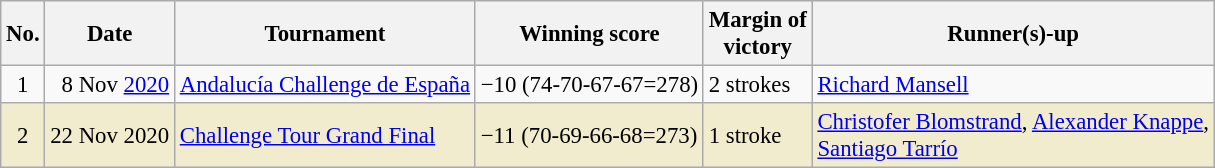<table class="wikitable" style="font-size:95%;">
<tr>
<th>No.</th>
<th>Date</th>
<th>Tournament</th>
<th>Winning score</th>
<th>Margin of<br>victory</th>
<th>Runner(s)-up</th>
</tr>
<tr>
<td align=center>1</td>
<td align=right>8 Nov <a href='#'>2020</a></td>
<td><a href='#'>Andalucía Challenge de España</a></td>
<td>−10 (74-70-67-67=278)</td>
<td>2 strokes</td>
<td> <a href='#'>Richard Mansell</a></td>
</tr>
<tr style="background:#f2ecce;">
<td align=center>2</td>
<td align=right>22 Nov 2020</td>
<td><a href='#'>Challenge Tour Grand Final</a></td>
<td>−11 (70-69-66-68=273)</td>
<td>1 stroke</td>
<td> <a href='#'>Christofer Blomstrand</a>,  <a href='#'>Alexander Knappe</a>,<br> <a href='#'>Santiago Tarrío</a></td>
</tr>
</table>
